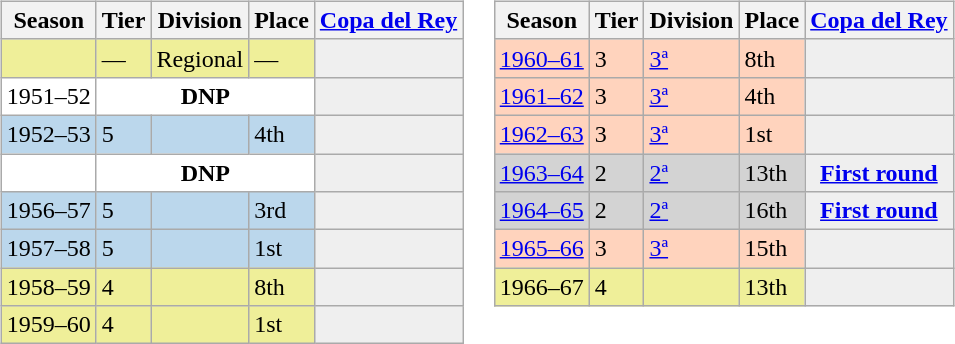<table>
<tr>
<td valign="top" width=0%><br><table class="wikitable">
<tr style="background:#f0f6fa;">
<th>Season</th>
<th>Tier</th>
<th>Division</th>
<th>Place</th>
<th><a href='#'>Copa del Rey</a></th>
</tr>
<tr>
<td style="background:#EFEF99;"></td>
<td style="background:#EFEF99;">—</td>
<td style="background:#EFEF99;">Regional</td>
<td style="background:#EFEF99;">—</td>
<th style="background:#efefef;"></th>
</tr>
<tr>
<td style="background:#FFFFFF;">1951–52</td>
<th style="background:#FFFFFF;" colspan="3">DNP</th>
<th style="background:#efefef;"></th>
</tr>
<tr>
<td style="background:#BBD7EC;">1952–53</td>
<td style="background:#BBD7EC;">5</td>
<td style="background:#BBD7EC;"></td>
<td style="background:#BBD7EC;">4th</td>
<th style="background:#efefef;"></th>
</tr>
<tr>
<td style="background:#FFFFFF;"></td>
<th style="background:#FFFFFF;" colspan="3">DNP</th>
<th style="background:#efefef;"></th>
</tr>
<tr>
<td style="background:#BBD7EC;">1956–57</td>
<td style="background:#BBD7EC;">5</td>
<td style="background:#BBD7EC;"></td>
<td style="background:#BBD7EC;">3rd</td>
<th style="background:#efefef;"></th>
</tr>
<tr>
<td style="background:#BBD7EC;">1957–58</td>
<td style="background:#BBD7EC;">5</td>
<td style="background:#BBD7EC;"></td>
<td style="background:#BBD7EC;">1st</td>
<th style="background:#efefef;"></th>
</tr>
<tr>
<td style="background:#EFEF99;">1958–59</td>
<td style="background:#EFEF99;">4</td>
<td style="background:#EFEF99;"></td>
<td style="background:#EFEF99;">8th</td>
<th style="background:#efefef;"></th>
</tr>
<tr>
<td style="background:#EFEF99;">1959–60</td>
<td style="background:#EFEF99;">4</td>
<td style="background:#EFEF99;"></td>
<td style="background:#EFEF99;">1st</td>
<th style="background:#efefef;"></th>
</tr>
</table>
</td>
<td valign="top" width=0%><br><table class="wikitable">
<tr style="background:#f0f6fa;">
<th>Season</th>
<th>Tier</th>
<th>Division</th>
<th>Place</th>
<th><a href='#'>Copa del Rey</a></th>
</tr>
<tr>
<td style="background:#FFD3BD;"><a href='#'>1960–61</a></td>
<td style="background:#FFD3BD;">3</td>
<td style="background:#FFD3BD;"><a href='#'>3ª</a></td>
<td style="background:#FFD3BD;">8th</td>
<th style="background:#efefef;"></th>
</tr>
<tr>
<td style="background:#FFD3BD;"><a href='#'>1961–62</a></td>
<td style="background:#FFD3BD;">3</td>
<td style="background:#FFD3BD;"><a href='#'>3ª</a></td>
<td style="background:#FFD3BD;">4th</td>
<th style="background:#efefef;"></th>
</tr>
<tr>
<td style="background:#FFD3BD;"><a href='#'>1962–63</a></td>
<td style="background:#FFD3BD;">3</td>
<td style="background:#FFD3BD;"><a href='#'>3ª</a></td>
<td style="background:#FFD3BD;">1st</td>
<th style="background:#efefef;"></th>
</tr>
<tr>
<td style="background:#D3D3D3;"><a href='#'>1963–64</a></td>
<td style="background:#D3D3D3;">2</td>
<td style="background:#D3D3D3;"><a href='#'>2ª</a></td>
<td style="background:#D3D3D3;">13th</td>
<th style="background:#efefef;"><a href='#'>First round</a></th>
</tr>
<tr>
<td style="background:#D3D3D3;"><a href='#'>1964–65</a></td>
<td style="background:#D3D3D3;">2</td>
<td style="background:#D3D3D3;"><a href='#'>2ª</a></td>
<td style="background:#D3D3D3;">16th</td>
<th style="background:#efefef;"><a href='#'>First round</a></th>
</tr>
<tr>
<td style="background:#FFD3BD;"><a href='#'>1965–66</a></td>
<td style="background:#FFD3BD;">3</td>
<td style="background:#FFD3BD;"><a href='#'>3ª</a></td>
<td style="background:#FFD3BD;">15th</td>
<th style="background:#efefef;"></th>
</tr>
<tr>
<td style="background:#EFEF99;">1966–67</td>
<td style="background:#EFEF99;">4</td>
<td style="background:#EFEF99;"></td>
<td style="background:#EFEF99;">13th</td>
<th style="background:#efefef;"></th>
</tr>
</table>
</td>
</tr>
</table>
